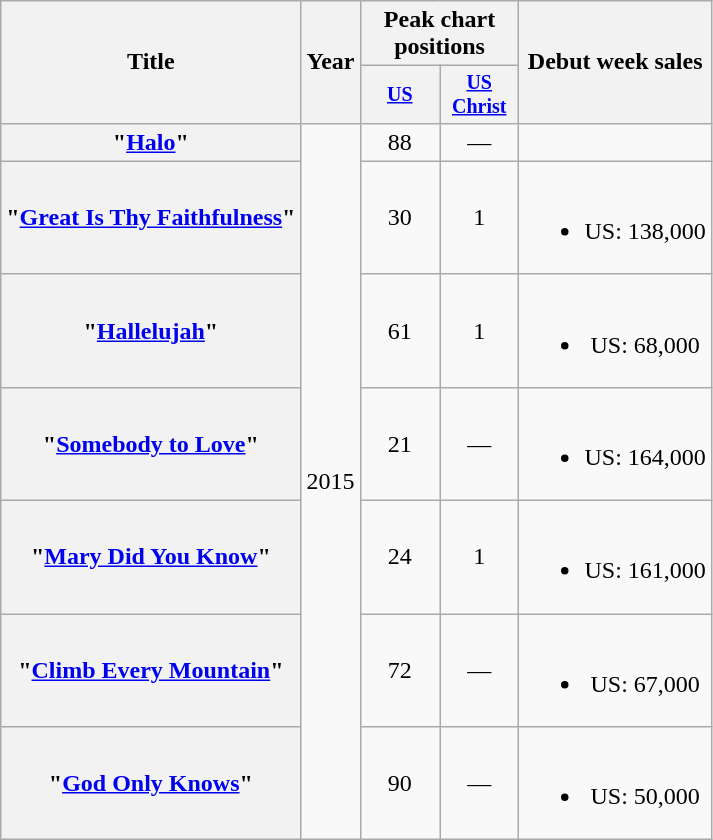<table class="wikitable plainrowheaders" style="text-align:center;">
<tr>
<th rowspan="2">Title</th>
<th rowspan="2" style="width:2em;">Year</th>
<th colspan="2">Peak chart positions</th>
<th rowspan="2">Debut week sales</th>
</tr>
<tr style="font-size:smaller;">
<th style="width:3.5em;"><a href='#'>US</a><br></th>
<th style="width:3.5em;"><a href='#'>US Christ</a><br></th>
</tr>
<tr>
<th scope="row">"<a href='#'>Halo</a>"</th>
<td rowspan="7">2015</td>
<td>88</td>
<td>—</td>
<td></td>
</tr>
<tr>
<th scope="row">"<a href='#'>Great Is Thy Faithfulness</a>"</th>
<td>30</td>
<td>1</td>
<td><br><ul><li>US: 138,000</li></ul></td>
</tr>
<tr>
<th scope="row">"<a href='#'>Hallelujah</a>"</th>
<td>61</td>
<td>1</td>
<td><br><ul><li>US: 68,000</li></ul></td>
</tr>
<tr>
<th scope="row">"<a href='#'>Somebody to Love</a>"</th>
<td>21</td>
<td>—</td>
<td><br><ul><li>US: 164,000</li></ul></td>
</tr>
<tr>
<th scope="row">"<a href='#'>Mary Did You Know</a>"</th>
<td>24</td>
<td>1</td>
<td><br><ul><li>US: 161,000</li></ul></td>
</tr>
<tr>
<th scope="row">"<a href='#'>Climb Every Mountain</a>"</th>
<td>72</td>
<td>—</td>
<td><br><ul><li>US: 67,000</li></ul></td>
</tr>
<tr>
<th scope="row">"<a href='#'>God Only Knows</a>"<br></th>
<td>90</td>
<td>—</td>
<td><br><ul><li>US: 50,000</li></ul></td>
</tr>
</table>
